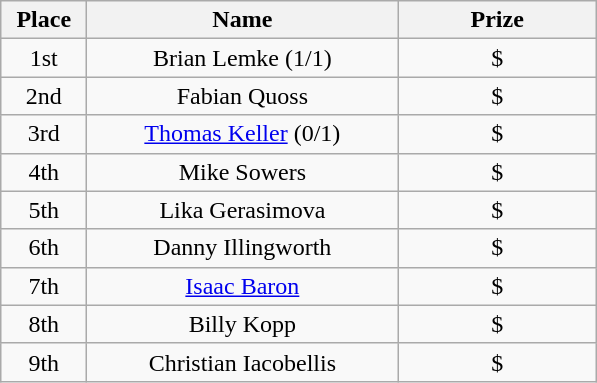<table class="wikitable">
<tr>
<th width="50">Place</th>
<th width="200">Name</th>
<th width="125">Prize</th>
</tr>
<tr>
<td align = "center">1st</td>
<td align = "center">Brian Lemke (1/1)</td>
<td align = "center">$</td>
</tr>
<tr>
<td align = "center">2nd</td>
<td align = "center">Fabian Quoss</td>
<td align = "center">$</td>
</tr>
<tr>
<td align = "center">3rd</td>
<td align = "center"><a href='#'>Thomas Keller</a> (0/1)</td>
<td align = "center">$</td>
</tr>
<tr>
<td align = "center">4th</td>
<td align = "center">Mike Sowers</td>
<td align = "center">$</td>
</tr>
<tr>
<td align = "center">5th</td>
<td align = "center">Lika Gerasimova</td>
<td align = "center">$</td>
</tr>
<tr>
<td align = "center">6th</td>
<td align = "center">Danny Illingworth</td>
<td align = "center">$</td>
</tr>
<tr>
<td align = "center">7th</td>
<td align = "center"><a href='#'>Isaac Baron</a></td>
<td align = "center">$</td>
</tr>
<tr>
<td align = "center">8th</td>
<td align = "center">Billy Kopp</td>
<td align = "center">$</td>
</tr>
<tr>
<td align = "center">9th</td>
<td align = "center">Christian Iacobellis</td>
<td align = "center">$</td>
</tr>
</table>
